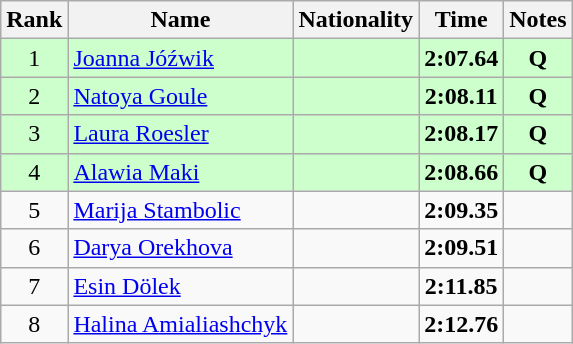<table class="wikitable sortable" style="text-align:center">
<tr>
<th>Rank</th>
<th>Name</th>
<th>Nationality</th>
<th>Time</th>
<th>Notes</th>
</tr>
<tr bgcolor=ccffcc>
<td>1</td>
<td align=left><a href='#'>Joanna Jóźwik</a></td>
<td align=left></td>
<td><strong>2:07.64</strong></td>
<td><strong>Q</strong></td>
</tr>
<tr bgcolor=ccffcc>
<td>2</td>
<td align=left><a href='#'>Natoya Goule</a></td>
<td align=left></td>
<td><strong>2:08.11</strong></td>
<td><strong>Q</strong></td>
</tr>
<tr bgcolor=ccffcc>
<td>3</td>
<td align=left><a href='#'>Laura Roesler</a></td>
<td align=left></td>
<td><strong>2:08.17</strong></td>
<td><strong>Q</strong></td>
</tr>
<tr bgcolor=ccffcc>
<td>4</td>
<td align=left><a href='#'>Alawia Maki</a></td>
<td align=left></td>
<td><strong>2:08.66</strong></td>
<td><strong>Q</strong></td>
</tr>
<tr>
<td>5</td>
<td align=left><a href='#'>Marija Stambolic</a></td>
<td align=left></td>
<td><strong>2:09.35</strong></td>
<td></td>
</tr>
<tr>
<td>6</td>
<td align=left><a href='#'>Darya Orekhova</a></td>
<td align=left></td>
<td><strong>2:09.51</strong></td>
<td></td>
</tr>
<tr>
<td>7</td>
<td align=left><a href='#'>Esin Dölek</a></td>
<td align=left></td>
<td><strong>2:11.85</strong></td>
<td></td>
</tr>
<tr>
<td>8</td>
<td align=left><a href='#'>Halina Amialiashchyk</a></td>
<td align=left></td>
<td><strong>2:12.76</strong></td>
<td></td>
</tr>
</table>
